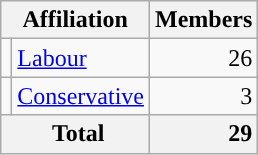<table class="wikitable">
<tr>
<th colspan="2">Affiliation</th>
<th>Members</th>
</tr>
<tr>
<td style="color:inherit;background:"></td>
<td><a href='#'>Labour</a></td>
<td style="text-align:right;">26</td>
</tr>
<tr>
<td style="color:inherit;background:"></td>
<td><a href='#'>Conservative</a></td>
<td style="text-align:right;">3</td>
</tr>
<tr>
<th colspan="2"> Total</th>
<th style="text-align:right;">29</th>
</tr>
</table>
